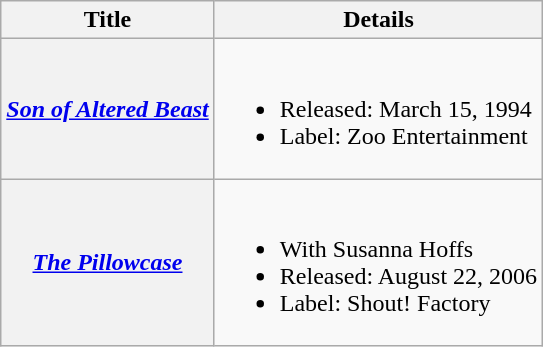<table class="wikitable plainrowheaders">
<tr>
<th scope="col">Title</th>
<th scope="col">Details</th>
</tr>
<tr>
<th scope="row"><em><a href='#'>Son of Altered Beast</a></em></th>
<td><br><ul><li>Released: March 15, 1994</li><li>Label: Zoo Entertainment</li></ul></td>
</tr>
<tr>
<th scope="row"><em><a href='#'>The Pillowcase</a></em></th>
<td><br><ul><li>With Susanna Hoffs</li><li>Released: August 22, 2006</li><li>Label: Shout! Factory</li></ul></td>
</tr>
</table>
